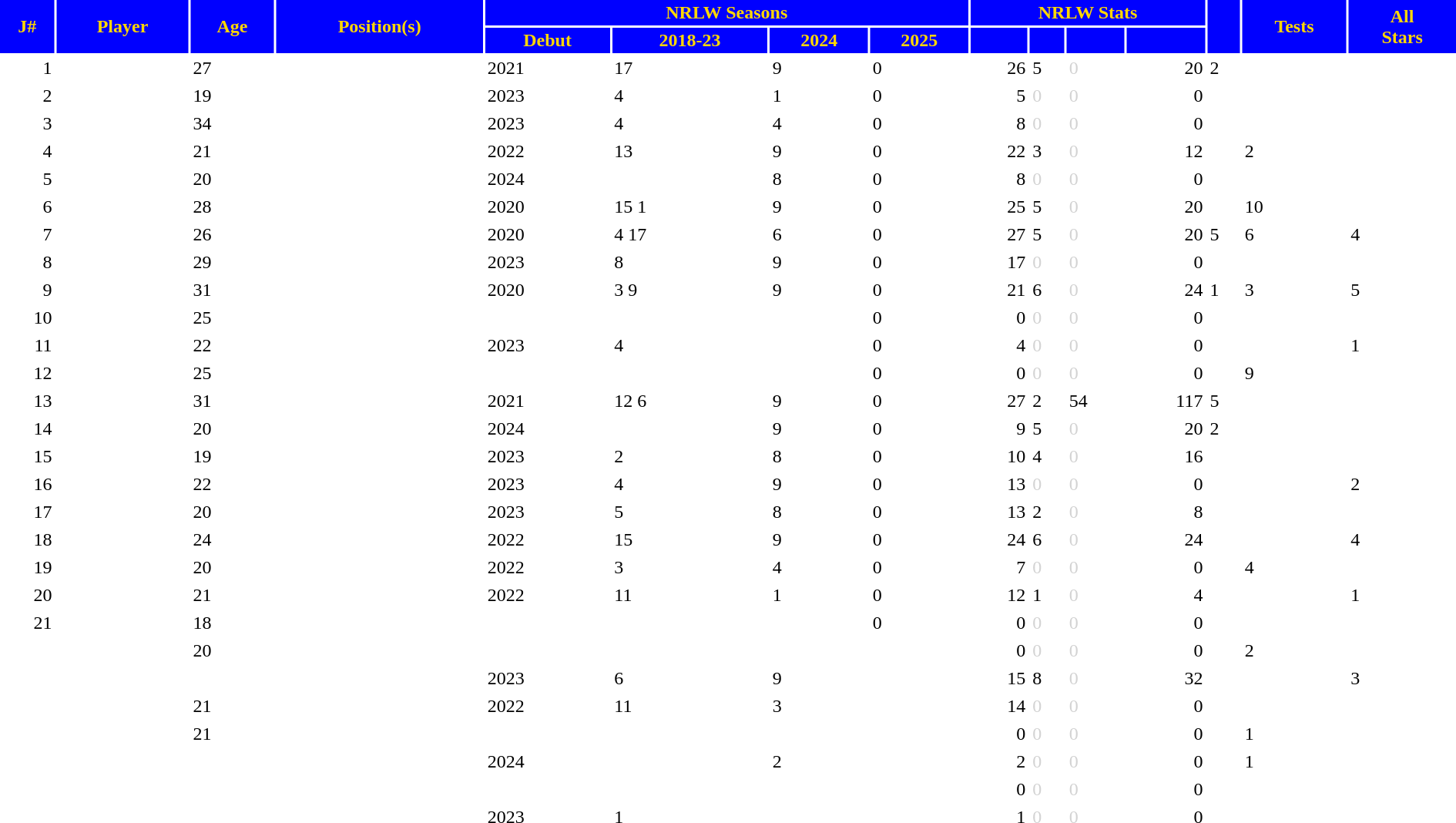<table class="sortable" border="0" cellspacing="2" cellpadding="2" style="width:100%;" style="text-align:center;">
<tr style="background:blue; color:gold">
<th rowspan=2>J#</th>
<th rowspan=2>Player</th>
<th rowspan=2>Age</th>
<th rowspan=2>Position(s)</th>
<th colspan=4>NRLW Seasons</th>
<th colspan=4>NRLW Stats</th>
<th rowspan=2 class="unsortable"></th>
<th rowspan=2 class="unsortable">Tests</th>
<th rowspan=2 class="unsortable">All <br> Stars</th>
</tr>
<tr style="background:blue; color:gold">
<th class="unsortable">Debut</th>
<th class="unsortable">2018-23</th>
<th class="unsortable">2024</th>
<th class="unsortable">2025</th>
<th></th>
<th></th>
<th class="unsortable"></th>
<th></th>
</tr>
<tr>
<td align=right>1</td>
<td align=left></td>
<td>27</td>
<td></td>
<td>2021</td>
<td align=left> 17</td>
<td align=left> 9</td>
<td align=left> 0</td>
<td align=right>26</td>
<td>5</td>
<td style="color:lightgray">0</td>
<td align=right>20</td>
<td align=left> 2</td>
<td></td>
<td></td>
</tr>
<tr>
<td align=right>2</td>
<td align=left></td>
<td>19</td>
<td></td>
<td>2023</td>
<td align=left> 4</td>
<td align=left> 1</td>
<td align=left> 0</td>
<td align=right>5</td>
<td style="color:lightgray">0</td>
<td style="color:lightgray">0</td>
<td align=right>0</td>
<td></td>
<td></td>
<td></td>
</tr>
<tr>
<td align=right>3</td>
<td align=left></td>
<td>34</td>
<td></td>
<td>2023</td>
<td align=left> 4</td>
<td align=left> 4</td>
<td align=left> 0</td>
<td align=right>8</td>
<td style="color:lightgray">0</td>
<td style="color:lightgray">0</td>
<td align=right>0</td>
<td></td>
<td></td>
<td></td>
</tr>
<tr>
<td align=right>4</td>
<td align=left></td>
<td>21</td>
<td></td>
<td>2022</td>
<td align=left> 13</td>
<td align=left> 9</td>
<td align=left> 0</td>
<td align=right>22</td>
<td>3</td>
<td style="color:lightgray">0</td>
<td align=right>12</td>
<td></td>
<td align=left> 2</td>
<td></td>
</tr>
<tr>
<td align=right>5</td>
<td align=left></td>
<td>20</td>
<td></td>
<td>2024</td>
<td></td>
<td align=left> 8</td>
<td align=left> 0</td>
<td align=right>8</td>
<td style="color:lightgray">0</td>
<td style="color:lightgray">0</td>
<td align=right>0</td>
<td></td>
<td></td>
<td></td>
</tr>
<tr>
<td align=right>6</td>
<td align=left></td>
<td>28</td>
<td></td>
<td>2020</td>
<td align=left> 15  1</td>
<td align=left> 9</td>
<td align=left> 0</td>
<td align=right>25</td>
<td>5</td>
<td style="color:lightgray">0</td>
<td align=right>20</td>
<td></td>
<td align=left> 10</td>
<td></td>
</tr>
<tr>
<td align=right>7</td>
<td align=left></td>
<td>26</td>
<td></td>
<td>2020</td>
<td align=left> 4  17</td>
<td align=left> 6</td>
<td align=left> 0</td>
<td align=right>27</td>
<td>5</td>
<td style="color:lightgray">0</td>
<td align=right>20</td>
<td align=left> 5</td>
<td align=left> 6</td>
<td align=left> 4</td>
</tr>
<tr>
<td align=right>8</td>
<td align=left></td>
<td>29</td>
<td></td>
<td>2023</td>
<td align=left> 8</td>
<td align=left> 9</td>
<td align=left> 0</td>
<td align=right>17</td>
<td style="color:lightgray">0</td>
<td style="color:lightgray">0</td>
<td align=right>0</td>
<td></td>
<td></td>
<td></td>
</tr>
<tr>
<td align=right>9</td>
<td align=left></td>
<td>31</td>
<td></td>
<td>2020</td>
<td align=left> 3  9</td>
<td align=left> 9</td>
<td align=left> 0</td>
<td align=right>21</td>
<td>6</td>
<td style="color:lightgray">0</td>
<td align=right>24</td>
<td align=left> 1</td>
<td align=left> 3</td>
<td align=left> 5</td>
</tr>
<tr>
<td align=right>10</td>
<td align=left></td>
<td>25</td>
<td></td>
<td></td>
<td></td>
<td></td>
<td align=left> 0</td>
<td align=right>0</td>
<td style="color:lightgray">0</td>
<td style="color:lightgray">0</td>
<td align=right>0</td>
<td></td>
<td></td>
<td></td>
</tr>
<tr>
<td align=right>11</td>
<td align=left></td>
<td>22</td>
<td></td>
<td>2023</td>
<td align=left> 4</td>
<td align=left> </td>
<td align=left> 0</td>
<td align=right>4</td>
<td style="color:lightgray">0</td>
<td style="color:lightgray">0</td>
<td align=right>0</td>
<td></td>
<td></td>
<td align=left> 1</td>
</tr>
<tr>
<td align=right>12</td>
<td align=left></td>
<td>25</td>
<td></td>
<td></td>
<td></td>
<td align=left> </td>
<td align=left> 0</td>
<td align=right>0</td>
<td style="color:lightgray">0</td>
<td style="color:lightgray">0</td>
<td align=right>0</td>
<td></td>
<td align=left> 9</td>
<td></td>
</tr>
<tr>
<td align=right>13</td>
<td align=left></td>
<td>31</td>
<td></td>
<td>2021</td>
<td align=left> 12  6</td>
<td align=left> 9</td>
<td align=left> 0</td>
<td align=right>27</td>
<td>2</td>
<td>54</td>
<td align=right>117</td>
<td align=left> 5</td>
<td></td>
<td></td>
</tr>
<tr>
<td align=right>14</td>
<td align=left></td>
<td>20</td>
<td></td>
<td>2024</td>
<td></td>
<td align=left> 9</td>
<td align=left> 0</td>
<td align=right>9</td>
<td>5</td>
<td style="color:lightgray">0</td>
<td align=right>20</td>
<td align=left> 2</td>
<td></td>
<td></td>
</tr>
<tr>
<td align=right>15</td>
<td align=left></td>
<td>19</td>
<td></td>
<td>2023</td>
<td align=left> 2</td>
<td align=left> 8</td>
<td align=left> 0</td>
<td align=right>10</td>
<td>4</td>
<td style="color:lightgray">0</td>
<td align=right>16</td>
<td></td>
<td></td>
<td></td>
</tr>
<tr>
<td align=right>16</td>
<td align=left></td>
<td>22</td>
<td></td>
<td>2023</td>
<td align=left> 4</td>
<td align=left> 9</td>
<td align=left> 0</td>
<td align=right>13</td>
<td style="color:lightgray">0</td>
<td style="color:lightgray">0</td>
<td align=right>0</td>
<td></td>
<td></td>
<td align=left> 2</td>
</tr>
<tr>
<td align=right>17</td>
<td align=left></td>
<td>20</td>
<td></td>
<td>2023</td>
<td align=left> 5</td>
<td align=left> 8</td>
<td align=left> 0</td>
<td align=right>13</td>
<td>2</td>
<td style="color:lightgray">0</td>
<td align=right>8</td>
<td></td>
<td></td>
<td></td>
</tr>
<tr>
<td align=right>18</td>
<td align=left></td>
<td>24</td>
<td></td>
<td>2022</td>
<td align=left> 15</td>
<td align=left> 9</td>
<td align=left> 0</td>
<td align=right>24</td>
<td>6</td>
<td style="color:lightgray">0</td>
<td align=right>24</td>
<td></td>
<td></td>
<td align=left> 4</td>
</tr>
<tr>
<td align=right>19</td>
<td align=left></td>
<td>20</td>
<td></td>
<td>2022</td>
<td align=left> 3</td>
<td align=left> 4</td>
<td align=left> 0</td>
<td align=right>7</td>
<td style="color:lightgray">0</td>
<td style="color:lightgray">0</td>
<td align=right>0</td>
<td></td>
<td align=left> 4</td>
<td></td>
</tr>
<tr>
<td align=right>20</td>
<td align=left></td>
<td>21</td>
<td></td>
<td>2022</td>
<td align=left> 11</td>
<td align=left> 1</td>
<td align=left> 0</td>
<td align=right>12</td>
<td>1</td>
<td style="color:lightgray">0</td>
<td align=right>4</td>
<td></td>
<td></td>
<td align=left> 1</td>
</tr>
<tr>
<td align=right>21</td>
<td align=left></td>
<td>18</td>
<td></td>
<td></td>
<td></td>
<td></td>
<td align=left> 0</td>
<td align=right>0</td>
<td style="color:lightgray">0</td>
<td style="color:lightgray">0</td>
<td align=right>0</td>
<td></td>
<td></td>
<td></td>
</tr>
<tr>
<td align=right></td>
<td align=left></td>
<td>20</td>
<td></td>
<td></td>
<td></td>
<td align=left> </td>
<td></td>
<td align=right>0</td>
<td style="color:lightgray">0</td>
<td style="color:lightgray">0</td>
<td align=right>0</td>
<td></td>
<td align=left> 2</td>
<td></td>
</tr>
<tr>
<td align=right></td>
<td align=left></td>
<td></td>
<td></td>
<td>2023</td>
<td align=left> 6</td>
<td align=left> 9</td>
<td></td>
<td align=right>15</td>
<td>8</td>
<td style="color:lightgray">0</td>
<td align=right>32</td>
<td></td>
<td></td>
<td align=left> 3</td>
</tr>
<tr>
<td align=right></td>
<td align=left></td>
<td>21</td>
<td></td>
<td>2022</td>
<td align=left> 11</td>
<td align=left> 3</td>
<td></td>
<td align=right>14</td>
<td style="color:lightgray">0</td>
<td style="color:lightgray">0</td>
<td align=right>0</td>
<td></td>
<td></td>
<td></td>
</tr>
<tr>
<td align=right></td>
<td align=left></td>
<td>21</td>
<td></td>
<td></td>
<td></td>
<td align=left> </td>
<td></td>
<td align=right>0</td>
<td style="color:lightgray">0</td>
<td style="color:lightgray">0</td>
<td align=right>0</td>
<td></td>
<td align=left> 1</td>
<td></td>
</tr>
<tr>
<td align=right></td>
<td align=left></td>
<td></td>
<td></td>
<td>2024</td>
<td></td>
<td align=left> 2</td>
<td></td>
<td align=right>2</td>
<td style="color:lightgray">0</td>
<td style="color:lightgray">0</td>
<td align=right>0</td>
<td></td>
<td align=left> 1</td>
<td></td>
</tr>
<tr>
<td align=right></td>
<td align=left></td>
<td></td>
<td></td>
<td></td>
<td></td>
<td align=left> </td>
<td></td>
<td align=right>0</td>
<td style="color:lightgray">0</td>
<td style="color:lightgray">0</td>
<td align=right>0</td>
<td></td>
<td></td>
<td></td>
</tr>
<tr>
<td align=right></td>
<td align=left></td>
<td></td>
<td></td>
<td>2023</td>
<td align=left> 1</td>
<td align=left> </td>
<td></td>
<td align=right>1</td>
<td style="color:lightgray">0</td>
<td style="color:lightgray">0</td>
<td align=right>0</td>
<td></td>
<td></td>
<td></td>
</tr>
</table>
